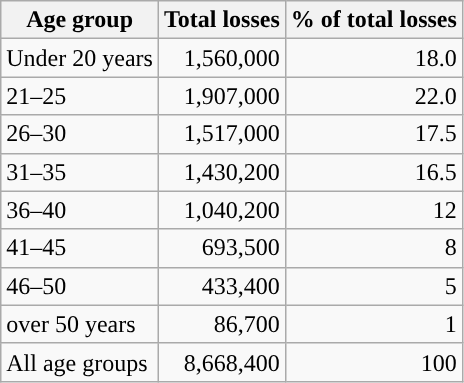<table class="wikitable">
<tr>
<th>Age group</th>
<th>Total losses</th>
<th>% of total losses</th>
</tr>
<tr>
<td>Under 20 years</td>
<td style="text-align:right;">1,560,000</td>
<td style="text-align:right;">18.0</td>
</tr>
<tr>
<td>21–25</td>
<td style="text-align:right;">1,907,000</td>
<td style="text-align:right;">22.0</td>
</tr>
<tr>
<td>26–30</td>
<td style="text-align:right;">1,517,000</td>
<td style="text-align:right;">17.5</td>
</tr>
<tr>
<td>31–35</td>
<td style="text-align:right;">1,430,200</td>
<td style="text-align:right;">16.5</td>
</tr>
<tr>
<td>36–40</td>
<td style="text-align:right;">1,040,200</td>
<td style="text-align:right;">12</td>
</tr>
<tr>
<td>41–45</td>
<td style="text-align:right;">693,500</td>
<td style="text-align:right;">8</td>
</tr>
<tr>
<td>46–50</td>
<td style="text-align:right;">433,400</td>
<td style="text-align:right;">5</td>
</tr>
<tr>
<td>over 50 years</td>
<td style="text-align:right;">86,700</td>
<td style="text-align:right;">1</td>
</tr>
<tr>
<td>All age groups</td>
<td style="text-align:right;">8,668,400</td>
<td style="text-align:right;">100</td>
</tr>
</table>
